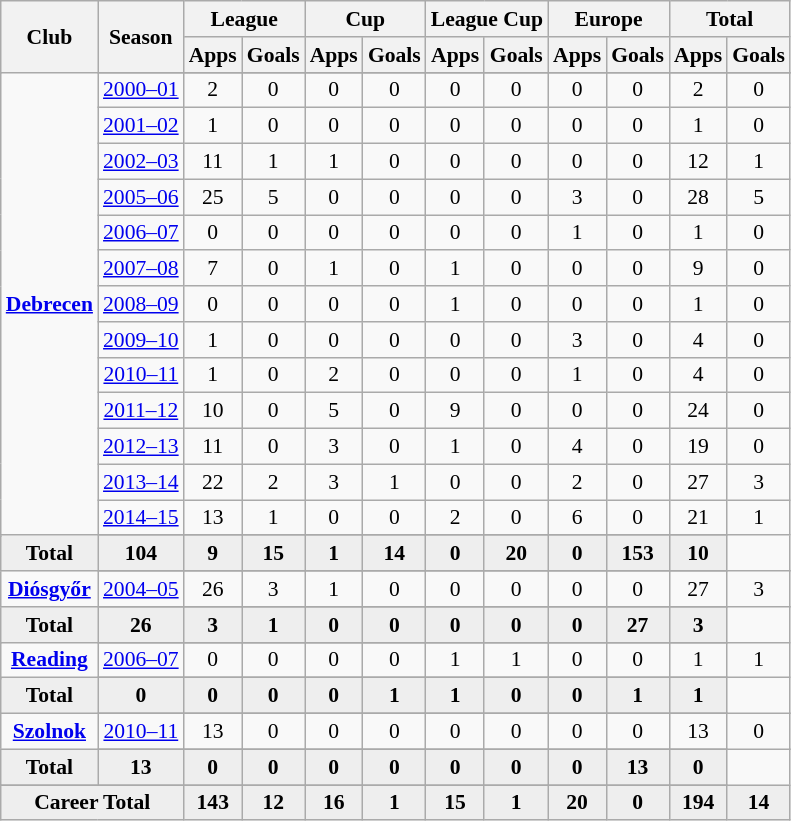<table class="wikitable" style="font-size:90%; text-align: center;">
<tr>
<th rowspan="2">Club</th>
<th rowspan="2">Season</th>
<th colspan="2">League</th>
<th colspan="2">Cup</th>
<th colspan="2">League Cup</th>
<th colspan="2">Europe</th>
<th colspan="2">Total</th>
</tr>
<tr>
<th>Apps</th>
<th>Goals</th>
<th>Apps</th>
<th>Goals</th>
<th>Apps</th>
<th>Goals</th>
<th>Apps</th>
<th>Goals</th>
<th>Apps</th>
<th>Goals</th>
</tr>
<tr ||-||-||-|->
<td rowspan="15" valign="center"><strong><a href='#'>Debrecen</a></strong></td>
</tr>
<tr>
<td><a href='#'>2000–01</a></td>
<td>2</td>
<td>0</td>
<td>0</td>
<td>0</td>
<td>0</td>
<td>0</td>
<td>0</td>
<td>0</td>
<td>2</td>
<td>0</td>
</tr>
<tr>
<td><a href='#'>2001–02</a></td>
<td>1</td>
<td>0</td>
<td>0</td>
<td>0</td>
<td>0</td>
<td>0</td>
<td>0</td>
<td>0</td>
<td>1</td>
<td>0</td>
</tr>
<tr>
<td><a href='#'>2002–03</a></td>
<td>11</td>
<td>1</td>
<td>1</td>
<td>0</td>
<td>0</td>
<td>0</td>
<td>0</td>
<td>0</td>
<td>12</td>
<td>1</td>
</tr>
<tr>
<td><a href='#'>2005–06</a></td>
<td>25</td>
<td>5</td>
<td>0</td>
<td>0</td>
<td>0</td>
<td>0</td>
<td>3</td>
<td>0</td>
<td>28</td>
<td>5</td>
</tr>
<tr>
<td><a href='#'>2006–07</a></td>
<td>0</td>
<td>0</td>
<td>0</td>
<td>0</td>
<td>0</td>
<td>0</td>
<td>1</td>
<td>0</td>
<td>1</td>
<td>0</td>
</tr>
<tr>
<td><a href='#'>2007–08</a></td>
<td>7</td>
<td>0</td>
<td>1</td>
<td>0</td>
<td>1</td>
<td>0</td>
<td>0</td>
<td>0</td>
<td>9</td>
<td>0</td>
</tr>
<tr>
<td><a href='#'>2008–09</a></td>
<td>0</td>
<td>0</td>
<td>0</td>
<td>0</td>
<td>1</td>
<td>0</td>
<td>0</td>
<td>0</td>
<td>1</td>
<td>0</td>
</tr>
<tr>
<td><a href='#'>2009–10</a></td>
<td>1</td>
<td>0</td>
<td>0</td>
<td>0</td>
<td>0</td>
<td>0</td>
<td>3</td>
<td>0</td>
<td>4</td>
<td>0</td>
</tr>
<tr>
<td><a href='#'>2010–11</a></td>
<td>1</td>
<td>0</td>
<td>2</td>
<td>0</td>
<td>0</td>
<td>0</td>
<td>1</td>
<td>0</td>
<td>4</td>
<td>0</td>
</tr>
<tr>
<td><a href='#'>2011–12</a></td>
<td>10</td>
<td>0</td>
<td>5</td>
<td>0</td>
<td>9</td>
<td>0</td>
<td>0</td>
<td>0</td>
<td>24</td>
<td>0</td>
</tr>
<tr>
<td><a href='#'>2012–13</a></td>
<td>11</td>
<td>0</td>
<td>3</td>
<td>0</td>
<td>1</td>
<td>0</td>
<td>4</td>
<td>0</td>
<td>19</td>
<td>0</td>
</tr>
<tr>
<td><a href='#'>2013–14</a></td>
<td>22</td>
<td>2</td>
<td>3</td>
<td>1</td>
<td>0</td>
<td>0</td>
<td>2</td>
<td>0</td>
<td>27</td>
<td>3</td>
</tr>
<tr>
<td><a href='#'>2014–15</a></td>
<td>13</td>
<td>1</td>
<td>0</td>
<td>0</td>
<td>2</td>
<td>0</td>
<td>6</td>
<td>0</td>
<td>21</td>
<td>1</td>
</tr>
<tr>
</tr>
<tr style="font-weight:bold; background-color:#eeeeee;">
<td>Total</td>
<td>104</td>
<td>9</td>
<td>15</td>
<td>1</td>
<td>14</td>
<td>0</td>
<td>20</td>
<td>0</td>
<td>153</td>
<td>10</td>
</tr>
<tr>
<td rowspan="3" valign="center"><strong><a href='#'>Diósgyőr</a></strong></td>
</tr>
<tr>
<td><a href='#'>2004–05</a></td>
<td>26</td>
<td>3</td>
<td>1</td>
<td>0</td>
<td>0</td>
<td>0</td>
<td>0</td>
<td>0</td>
<td>27</td>
<td>3</td>
</tr>
<tr>
</tr>
<tr style="font-weight:bold; background-color:#eeeeee;">
<td>Total</td>
<td>26</td>
<td>3</td>
<td>1</td>
<td>0</td>
<td>0</td>
<td>0</td>
<td>0</td>
<td>0</td>
<td>27</td>
<td>3</td>
</tr>
<tr>
<td rowspan="3" valign="center"><strong><a href='#'>Reading</a></strong></td>
</tr>
<tr>
<td><a href='#'>2006–07</a></td>
<td>0</td>
<td>0</td>
<td>0</td>
<td>0</td>
<td>1</td>
<td>1</td>
<td>0</td>
<td>0</td>
<td>1</td>
<td>1</td>
</tr>
<tr>
</tr>
<tr style="font-weight:bold; background-color:#eeeeee;">
<td>Total</td>
<td>0</td>
<td>0</td>
<td>0</td>
<td>0</td>
<td>1</td>
<td>1</td>
<td>0</td>
<td>0</td>
<td>1</td>
<td>1</td>
</tr>
<tr>
<td rowspan="3" valign="center"><strong><a href='#'>Szolnok</a></strong></td>
</tr>
<tr>
<td><a href='#'>2010–11</a></td>
<td>13</td>
<td>0</td>
<td>0</td>
<td>0</td>
<td>0</td>
<td>0</td>
<td>0</td>
<td>0</td>
<td>13</td>
<td>0</td>
</tr>
<tr>
</tr>
<tr style="font-weight:bold; background-color:#eeeeee;">
<td>Total</td>
<td>13</td>
<td>0</td>
<td>0</td>
<td>0</td>
<td>0</td>
<td>0</td>
<td>0</td>
<td>0</td>
<td>13</td>
<td>0</td>
</tr>
<tr>
</tr>
<tr style="font-weight:bold; background-color:#eeeeee;">
<td colspan="2" valign="top"><strong>Career Total</strong></td>
<td><strong>143</strong></td>
<td><strong>12</strong></td>
<td><strong>16</strong></td>
<td><strong>1</strong></td>
<td><strong>15</strong></td>
<td><strong>1</strong></td>
<td><strong>20</strong></td>
<td><strong>0</strong></td>
<td><strong>194</strong></td>
<td><strong>14</strong></td>
</tr>
</table>
